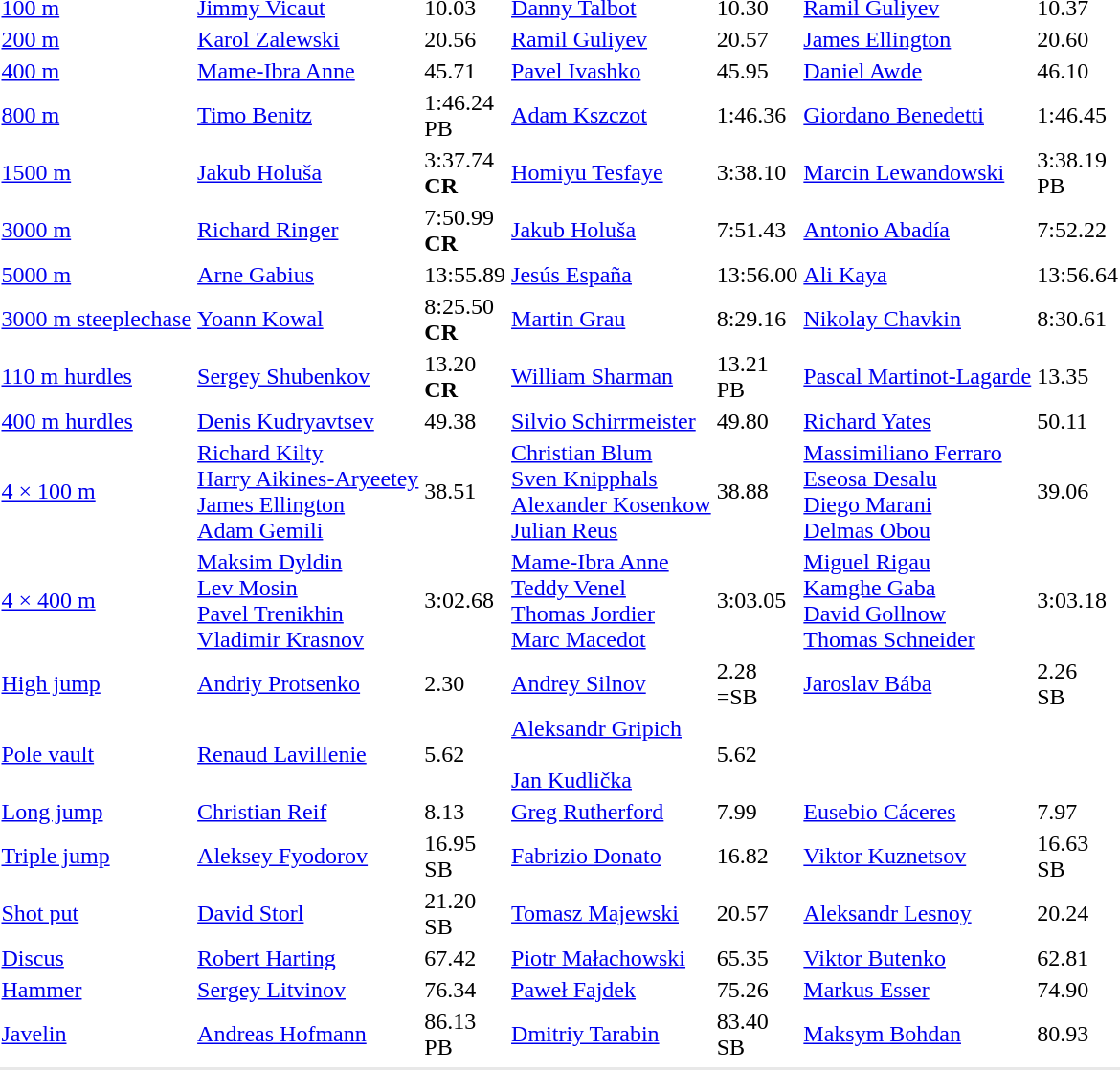<table>
<tr>
<td><a href='#'>100 m</a></td>
<td><a href='#'>Jimmy Vicaut</a><br></td>
<td>10.03</td>
<td><a href='#'>Danny Talbot</a><br></td>
<td>10.30</td>
<td><a href='#'>Ramil Guliyev</a><br></td>
<td>10.37</td>
</tr>
<tr>
<td><a href='#'>200 m</a></td>
<td><a href='#'>Karol Zalewski</a><br></td>
<td>20.56</td>
<td><a href='#'>Ramil Guliyev</a><br></td>
<td>20.57</td>
<td><a href='#'>James Ellington</a><br></td>
<td>20.60</td>
</tr>
<tr>
<td><a href='#'>400 m</a></td>
<td><a href='#'>Mame-Ibra Anne</a><br></td>
<td>45.71</td>
<td><a href='#'>Pavel Ivashko</a><br></td>
<td>45.95</td>
<td><a href='#'>Daniel Awde</a><br></td>
<td>46.10</td>
</tr>
<tr>
<td><a href='#'>800 m</a></td>
<td><a href='#'>Timo Benitz</a><br></td>
<td>1:46.24<br>PB</td>
<td><a href='#'>Adam Kszczot</a><br></td>
<td>1:46.36</td>
<td><a href='#'>Giordano Benedetti</a><br></td>
<td>1:46.45</td>
</tr>
<tr>
<td><a href='#'>1500 m</a></td>
<td><a href='#'>Jakub Holuša</a><br></td>
<td>3:37.74<br><strong>CR</strong></td>
<td><a href='#'>Homiyu Tesfaye</a><br></td>
<td>3:38.10</td>
<td><a href='#'>Marcin Lewandowski</a><br></td>
<td>3:38.19<br>PB</td>
</tr>
<tr>
<td><a href='#'>3000 m</a></td>
<td><a href='#'>Richard Ringer</a><br></td>
<td>7:50.99<br><strong>CR</strong></td>
<td><a href='#'>Jakub Holuša</a><br></td>
<td>7:51.43</td>
<td><a href='#'>Antonio Abadía</a><br></td>
<td>7:52.22</td>
</tr>
<tr>
<td><a href='#'>5000 m</a></td>
<td><a href='#'>Arne Gabius</a><br></td>
<td>13:55.89</td>
<td><a href='#'>Jesús España</a><br></td>
<td>13:56.00</td>
<td><a href='#'>Ali Kaya</a><br></td>
<td>13:56.64</td>
</tr>
<tr>
<td><a href='#'>3000 m steeplechase</a></td>
<td><a href='#'>Yoann Kowal</a><br></td>
<td>8:25.50<br><strong>CR</strong></td>
<td><a href='#'>Martin Grau</a><br></td>
<td>8:29.16</td>
<td><a href='#'>Nikolay Chavkin</a><br></td>
<td>8:30.61</td>
</tr>
<tr>
<td><a href='#'>110 m hurdles</a></td>
<td><a href='#'>Sergey Shubenkov</a><br></td>
<td>13.20<br><strong>CR</strong></td>
<td><a href='#'>William Sharman</a><br></td>
<td>13.21<br>PB</td>
<td><a href='#'>Pascal Martinot-Lagarde</a><br></td>
<td>13.35</td>
</tr>
<tr>
<td><a href='#'>400 m hurdles</a></td>
<td><a href='#'>Denis Kudryavtsev</a><br></td>
<td>49.38</td>
<td><a href='#'>Silvio Schirrmeister</a><br></td>
<td>49.80</td>
<td><a href='#'>Richard Yates</a><br></td>
<td>50.11</td>
</tr>
<tr>
<td><a href='#'>4 × 100 m</a></td>
<td><a href='#'>Richard Kilty</a><br><a href='#'>Harry Aikines-Aryeetey</a><br><a href='#'>James Ellington</a><br><a href='#'>Adam Gemili</a><br></td>
<td>38.51</td>
<td><a href='#'>Christian Blum</a><br><a href='#'>Sven Knipphals</a><br><a href='#'>Alexander Kosenkow</a><br><a href='#'>Julian Reus</a><br></td>
<td>38.88</td>
<td><a href='#'>Massimiliano Ferraro</a><br><a href='#'>Eseosa Desalu</a><br><a href='#'>Diego Marani</a><br><a href='#'>Delmas Obou</a><br></td>
<td>39.06</td>
</tr>
<tr>
<td><a href='#'>4 × 400 m</a></td>
<td><a href='#'>Maksim Dyldin</a><br><a href='#'>Lev Mosin</a><br><a href='#'>Pavel Trenikhin</a><br><a href='#'>Vladimir Krasnov</a><br></td>
<td>3:02.68</td>
<td><a href='#'>Mame-Ibra Anne</a><br><a href='#'>Teddy Venel</a><br><a href='#'>Thomas Jordier</a><br><a href='#'>Marc Macedot</a><br></td>
<td>3:03.05</td>
<td><a href='#'>Miguel Rigau</a><br><a href='#'>Kamghe Gaba</a><br><a href='#'>David Gollnow</a><br><a href='#'>Thomas Schneider</a><br></td>
<td>3:03.18</td>
</tr>
<tr>
<td><a href='#'>High jump</a></td>
<td><a href='#'>Andriy Protsenko</a><br></td>
<td>2.30</td>
<td><a href='#'>Andrey Silnov</a><br></td>
<td>2.28<br>=SB</td>
<td><a href='#'>Jaroslav Bába</a><br></td>
<td>2.26<br>SB</td>
</tr>
<tr>
<td><a href='#'>Pole vault</a></td>
<td><a href='#'>Renaud Lavillenie</a><br></td>
<td>5.62</td>
<td><a href='#'>Aleksandr Gripich</a><br><br><a href='#'>Jan Kudlička</a><br></td>
<td>5.62</td>
<td></td>
<td></td>
</tr>
<tr>
<td><a href='#'>Long jump</a></td>
<td><a href='#'>Christian Reif</a><br></td>
<td>8.13</td>
<td><a href='#'>Greg Rutherford</a><br></td>
<td>7.99</td>
<td><a href='#'>Eusebio Cáceres</a><br></td>
<td>7.97</td>
</tr>
<tr>
<td><a href='#'>Triple jump</a></td>
<td><a href='#'>Aleksey Fyodorov</a><br></td>
<td>16.95<br>SB</td>
<td><a href='#'>Fabrizio Donato</a><br></td>
<td>16.82</td>
<td><a href='#'>Viktor Kuznetsov</a><br></td>
<td>16.63<br>SB</td>
</tr>
<tr>
<td><a href='#'>Shot put</a></td>
<td><a href='#'>David Storl</a><br></td>
<td>21.20<br>SB</td>
<td><a href='#'>Tomasz Majewski</a><br></td>
<td>20.57</td>
<td><a href='#'>Aleksandr Lesnoy</a><br></td>
<td>20.24</td>
</tr>
<tr>
<td><a href='#'>Discus</a></td>
<td><a href='#'>Robert Harting</a><br></td>
<td>67.42</td>
<td><a href='#'>Piotr Małachowski</a><br></td>
<td>65.35</td>
<td><a href='#'>Viktor Butenko</a><br></td>
<td>62.81</td>
</tr>
<tr>
<td><a href='#'>Hammer</a></td>
<td><a href='#'>Sergey Litvinov</a><br></td>
<td>76.34</td>
<td><a href='#'>Paweł Fajdek</a><br></td>
<td>75.26</td>
<td><a href='#'>Markus Esser</a><br></td>
<td>74.90</td>
</tr>
<tr>
<td><a href='#'>Javelin</a></td>
<td><a href='#'>Andreas Hofmann</a><br></td>
<td>86.13<br>PB</td>
<td><a href='#'>Dmitriy Tarabin</a><br></td>
<td>83.40<br>SB</td>
<td><a href='#'>Maksym Bohdan</a><br></td>
<td>80.93</td>
</tr>
<tr>
</tr>
<tr bgcolor= e8e8e8>
<td colspan=7></td>
</tr>
</table>
